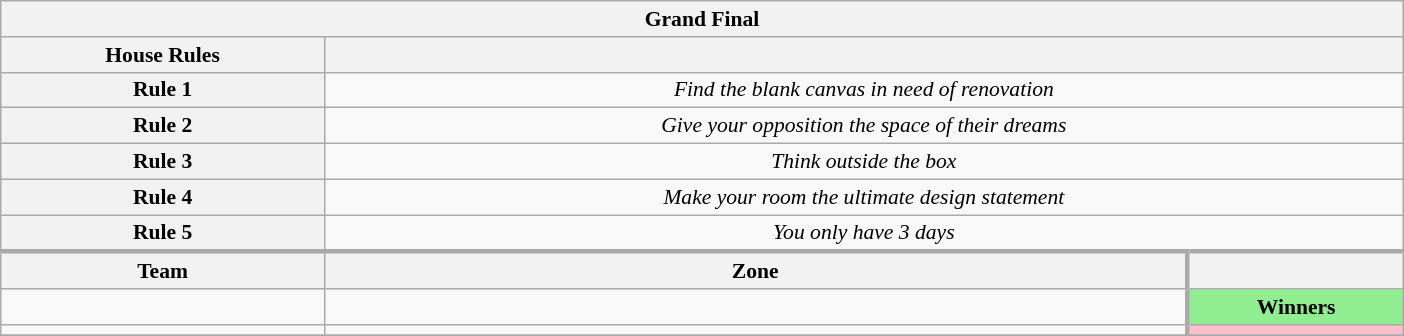<table class="wikitable plainrowheaders" style="text-align:center; font-size:90%; width:65em;">
<tr>
<th colspan="4" >Grand Final</th>
</tr>
<tr>
<th>House Rules</th>
<th colspan="2"></th>
</tr>
<tr>
<th>Rule 1</th>
<td colspan="3"><em>Find the blank canvas in need of renovation</em></td>
</tr>
<tr>
<th>Rule 2</th>
<td colspan="3"><em>Give your opposition the space of their dreams</em></td>
</tr>
<tr>
<th>Rule 3</th>
<td colspan="3"><em>Think outside the box</em></td>
</tr>
<tr>
<th>Rule 4</th>
<td colspan="3"><em>Make your room the ultimate design statement</em></td>
</tr>
<tr>
<th>Rule 5</th>
<td colspan="3"><em>You only have 3 days</em></td>
</tr>
<tr style="border-top:3px solid #aaa;">
<th>Team</th>
<th style="width:40%;">Zone</th>
<th style="width:10%; border-left:3px solid #aaa;"></th>
</tr>
<tr>
<td style="width:15%;"></td>
<td></td>
<td style="border-left:3px solid #aaa;" bgcolor="lightgreen"><strong>Winners</strong></td>
</tr>
<tr>
<td style="width:15%;"></td>
<td></td>
<td style="border-left:3px solid #aaa;" bgcolor="pink"></td>
</tr>
<tr>
</tr>
</table>
